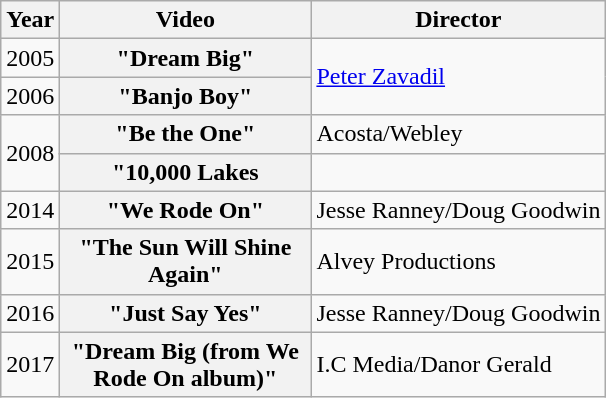<table class="wikitable plainrowheaders">
<tr>
<th>Year</th>
<th style="width:10em;">Video</th>
<th>Director</th>
</tr>
<tr>
<td>2005</td>
<th scope="row">"Dream Big"</th>
<td rowspan="2"><a href='#'>Peter Zavadil</a></td>
</tr>
<tr>
<td>2006</td>
<th scope="row">"Banjo Boy"</th>
</tr>
<tr>
<td rowspan="2">2008</td>
<th scope="row">"Be the One"</th>
<td>Acosta/Webley</td>
</tr>
<tr>
<th scope="row">"10,000 Lakes</th>
<td></td>
</tr>
<tr>
<td>2014</td>
<th scope="row">"We Rode On"</th>
<td>Jesse Ranney/Doug Goodwin</td>
</tr>
<tr>
<td>2015</td>
<th scope="row">"The Sun Will Shine Again"</th>
<td>Alvey Productions</td>
</tr>
<tr>
<td>2016</td>
<th scope="row">"Just Say Yes"</th>
<td>Jesse Ranney/Doug Goodwin</td>
</tr>
<tr>
<td>2017</td>
<th scope="row">"Dream Big (from We Rode On album)"</th>
<td>I.C Media/Danor Gerald</td>
</tr>
</table>
